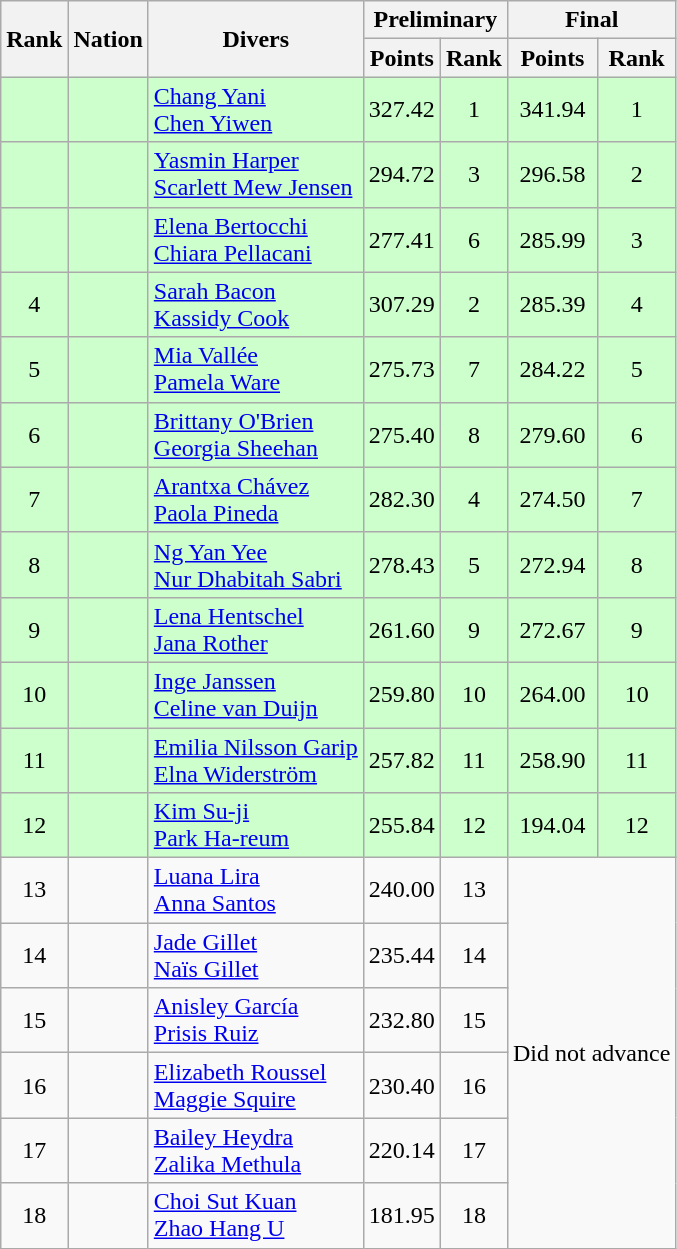<table class="wikitable sortable" style="text-align:center">
<tr>
<th rowspan=2>Rank</th>
<th rowspan=2>Nation</th>
<th rowspan=2>Divers</th>
<th colspan=2>Preliminary</th>
<th colspan=2>Final</th>
</tr>
<tr>
<th>Points</th>
<th>Rank</th>
<th>Points</th>
<th>Rank</th>
</tr>
<tr bgcolor=ccffcc>
<td></td>
<td align=left></td>
<td align=left><a href='#'>Chang Yani</a><br><a href='#'>Chen Yiwen</a></td>
<td>327.42</td>
<td>1</td>
<td>341.94</td>
<td>1</td>
</tr>
<tr bgcolor=ccffcc>
<td></td>
<td align=left></td>
<td align=left><a href='#'>Yasmin Harper</a><br><a href='#'>Scarlett Mew Jensen</a></td>
<td>294.72</td>
<td>3</td>
<td>296.58</td>
<td>2</td>
</tr>
<tr bgcolor=ccffcc>
<td></td>
<td align=left></td>
<td align=left><a href='#'>Elena Bertocchi</a><br><a href='#'>Chiara Pellacani</a></td>
<td>277.41</td>
<td>6</td>
<td>285.99</td>
<td>3</td>
</tr>
<tr bgcolor=ccffcc>
<td>4</td>
<td align=left></td>
<td align=left><a href='#'>Sarah Bacon</a><br><a href='#'>Kassidy Cook</a></td>
<td>307.29</td>
<td>2</td>
<td>285.39</td>
<td>4</td>
</tr>
<tr bgcolor=ccffcc>
<td>5</td>
<td align=left></td>
<td align=left><a href='#'>Mia Vallée</a><br><a href='#'>Pamela Ware</a></td>
<td>275.73</td>
<td>7</td>
<td>284.22</td>
<td>5</td>
</tr>
<tr bgcolor=ccffcc>
<td>6</td>
<td align=left></td>
<td align=left><a href='#'>Brittany O'Brien</a><br><a href='#'>Georgia Sheehan</a></td>
<td>275.40</td>
<td>8</td>
<td>279.60</td>
<td>6</td>
</tr>
<tr bgcolor=ccffcc>
<td>7</td>
<td align=left></td>
<td align=left><a href='#'>Arantxa Chávez</a><br><a href='#'>Paola Pineda</a></td>
<td>282.30</td>
<td>4</td>
<td>274.50</td>
<td>7</td>
</tr>
<tr bgcolor=ccffcc>
<td>8</td>
<td align=left></td>
<td align=left><a href='#'>Ng Yan Yee</a><br><a href='#'>Nur Dhabitah Sabri</a></td>
<td>278.43</td>
<td>5</td>
<td>272.94</td>
<td>8</td>
</tr>
<tr bgcolor=ccffcc>
<td>9</td>
<td align=left></td>
<td align=left><a href='#'>Lena Hentschel</a><br><a href='#'>Jana Rother</a></td>
<td>261.60</td>
<td>9</td>
<td>272.67</td>
<td>9</td>
</tr>
<tr bgcolor=ccffcc>
<td>10</td>
<td align=left></td>
<td align=left><a href='#'>Inge Janssen</a><br><a href='#'>Celine van Duijn</a></td>
<td>259.80</td>
<td>10</td>
<td>264.00</td>
<td>10</td>
</tr>
<tr bgcolor=ccffcc>
<td>11</td>
<td align=left></td>
<td align=left><a href='#'>Emilia Nilsson Garip</a><br><a href='#'>Elna Widerström</a></td>
<td>257.82</td>
<td>11</td>
<td>258.90</td>
<td>11</td>
</tr>
<tr bgcolor=ccffcc>
<td>12</td>
<td align=left></td>
<td align=left><a href='#'>Kim Su-ji</a><br><a href='#'>Park Ha-reum</a></td>
<td>255.84</td>
<td>12</td>
<td>194.04</td>
<td>12</td>
</tr>
<tr>
<td>13</td>
<td align=left></td>
<td align=left><a href='#'>Luana Lira</a><br><a href='#'>Anna Santos</a></td>
<td>240.00</td>
<td>13</td>
<td rowspan=6 colspan=2>Did not advance</td>
</tr>
<tr>
<td>14</td>
<td align=left></td>
<td align=left><a href='#'>Jade Gillet</a><br><a href='#'>Naïs Gillet</a></td>
<td>235.44</td>
<td>14</td>
</tr>
<tr>
<td>15</td>
<td align=left></td>
<td align=left><a href='#'>Anisley García</a><br><a href='#'>Prisis Ruiz</a></td>
<td>232.80</td>
<td>15</td>
</tr>
<tr>
<td>16</td>
<td align=left></td>
<td align=left><a href='#'>Elizabeth Roussel</a><br><a href='#'>Maggie Squire</a></td>
<td>230.40</td>
<td>16</td>
</tr>
<tr>
<td>17</td>
<td align=left></td>
<td align=left><a href='#'>Bailey Heydra</a><br><a href='#'>Zalika Methula</a></td>
<td>220.14</td>
<td>17</td>
</tr>
<tr>
<td>18</td>
<td align=left></td>
<td align=left><a href='#'>Choi Sut Kuan</a><br><a href='#'>Zhao Hang U</a></td>
<td>181.95</td>
<td>18</td>
</tr>
</table>
